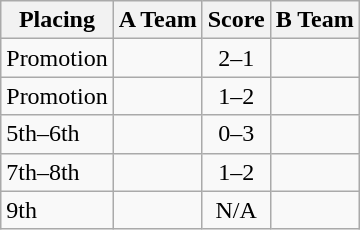<table class=wikitable style="border:1px solid #AAAAAA;">
<tr>
<th>Placing</th>
<th>A Team</th>
<th>Score</th>
<th>B Team</th>
</tr>
<tr>
<td>Promotion</td>
<td><strong></strong></td>
<td align="center">2–1</td>
<td></td>
</tr>
<tr>
<td>Promotion</td>
<td></td>
<td align="center">1–2</td>
<td><strong></strong></td>
</tr>
<tr>
<td>5th–6th</td>
<td></td>
<td align="center">0–3</td>
<td></td>
</tr>
<tr>
<td>7th–8th</td>
<td></td>
<td align="center">1–2</td>
<td></td>
</tr>
<tr>
<td>9th</td>
<td></td>
<td align="center">N/A</td>
<td></td>
</tr>
</table>
